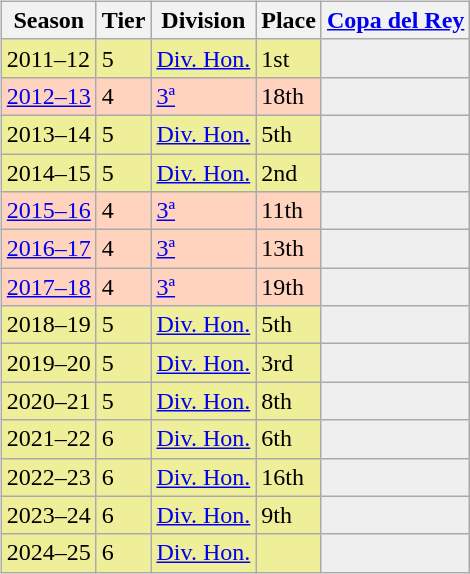<table>
<tr>
<td valign="top" width=0%><br><table class="wikitable">
<tr style="background:#f0f6fa;">
<th>Season</th>
<th>Tier</th>
<th>Division</th>
<th>Place</th>
<th><a href='#'>Copa del Rey</a></th>
</tr>
<tr>
<td style="background:#EFEF99;">2011–12</td>
<td style="background:#EFEF99;">5</td>
<td style="background:#EFEF99;"><a href='#'>Div. Hon.</a></td>
<td style="background:#EFEF99;">1st</td>
<th style="background:#efefef;"></th>
</tr>
<tr>
<td style="background:#FFD3BD;"><a href='#'>2012–13</a></td>
<td style="background:#FFD3BD;">4</td>
<td style="background:#FFD3BD;"><a href='#'>3ª</a></td>
<td style="background:#FFD3BD;">18th</td>
<td style="background:#efefef;"></td>
</tr>
<tr>
<td style="background:#EFEF99;">2013–14</td>
<td style="background:#EFEF99;">5</td>
<td style="background:#EFEF99;"><a href='#'>Div. Hon.</a></td>
<td style="background:#EFEF99;">5th</td>
<th style="background:#efefef;"></th>
</tr>
<tr>
<td style="background:#EFEF99;">2014–15</td>
<td style="background:#EFEF99;">5</td>
<td style="background:#EFEF99;"><a href='#'>Div. Hon.</a></td>
<td style="background:#EFEF99;">2nd</td>
<th style="background:#efefef;"></th>
</tr>
<tr>
<td style="background:#FFD3BD;"><a href='#'>2015–16</a></td>
<td style="background:#FFD3BD;">4</td>
<td style="background:#FFD3BD;"><a href='#'>3ª</a></td>
<td style="background:#FFD3BD;">11th</td>
<td style="background:#efefef;"></td>
</tr>
<tr>
<td style="background:#FFD3BD;"><a href='#'>2016–17</a></td>
<td style="background:#FFD3BD;">4</td>
<td style="background:#FFD3BD;"><a href='#'>3ª</a></td>
<td style="background:#FFD3BD;">13th</td>
<td style="background:#efefef;"></td>
</tr>
<tr>
<td style="background:#FFD3BD;"><a href='#'>2017–18</a></td>
<td style="background:#FFD3BD;">4</td>
<td style="background:#FFD3BD;"><a href='#'>3ª</a></td>
<td style="background:#FFD3BD;">19th</td>
<td style="background:#efefef;"></td>
</tr>
<tr>
<td style="background:#EFEF99;">2018–19</td>
<td style="background:#EFEF99;">5</td>
<td style="background:#EFEF99;"><a href='#'>Div. Hon.</a></td>
<td style="background:#EFEF99;">5th</td>
<th style="background:#efefef;"></th>
</tr>
<tr>
<td style="background:#EFEF99;">2019–20</td>
<td style="background:#EFEF99;">5</td>
<td style="background:#EFEF99;"><a href='#'>Div. Hon.</a></td>
<td style="background:#EFEF99;">3rd</td>
<th style="background:#efefef;"></th>
</tr>
<tr>
<td style="background:#EFEF99;">2020–21</td>
<td style="background:#EFEF99;">5</td>
<td style="background:#EFEF99;"><a href='#'>Div. Hon.</a></td>
<td style="background:#EFEF99;">8th</td>
<th style="background:#efefef;"></th>
</tr>
<tr>
<td style="background:#EFEF99;">2021–22</td>
<td style="background:#EFEF99;">6</td>
<td style="background:#EFEF99;"><a href='#'>Div. Hon.</a></td>
<td style="background:#EFEF99;">6th</td>
<th style="background:#efefef;"></th>
</tr>
<tr>
<td style="background:#EFEF99;">2022–23</td>
<td style="background:#EFEF99;">6</td>
<td style="background:#EFEF99;"><a href='#'>Div. Hon.</a></td>
<td style="background:#EFEF99;">16th</td>
<th style="background:#efefef;"></th>
</tr>
<tr>
<td style="background:#EFEF99;">2023–24</td>
<td style="background:#EFEF99;">6</td>
<td style="background:#EFEF99;"><a href='#'>Div. Hon.</a></td>
<td style="background:#EFEF99;">9th</td>
<th style="background:#efefef;"></th>
</tr>
<tr>
<td style="background:#EFEF99;">2024–25</td>
<td style="background:#EFEF99;">6</td>
<td style="background:#EFEF99;"><a href='#'>Div. Hon.</a></td>
<td style="background:#EFEF99;"></td>
<th style="background:#efefef;"></th>
</tr>
</table>
</td>
</tr>
</table>
